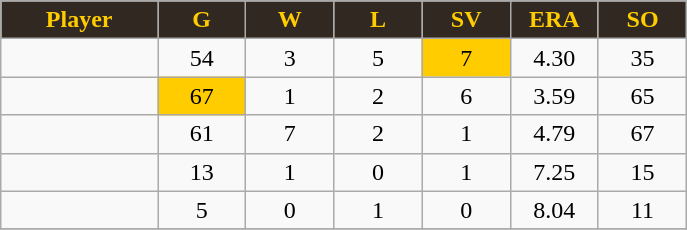<table class="wikitable sortable">
<tr>
<th style="background:#312821; color:#FFCC00"  width="16%">Player</th>
<th style="background:#312821; color:#FFCC00"  width="9%">G</th>
<th style="background:#312821; color:#FFCC00"  width="9%">W</th>
<th style="background:#312821; color:#FFCC00"  width="9%">L</th>
<th style="background:#312821; color:#FFCC00"  width="9%">SV</th>
<th style="background:#312821; color:#FFCC00"  width="9%">ERA</th>
<th style="background:#312821; color:#FFCC00"  width="9%">SO</th>
</tr>
<tr align="center">
<td></td>
<td>54</td>
<td>3</td>
<td>5</td>
<td bgcolor="#FFCC00">7</td>
<td>4.30</td>
<td>35</td>
</tr>
<tr align=center>
<td></td>
<td bgcolor="#FFCC00">67</td>
<td>1</td>
<td>2</td>
<td>6</td>
<td>3.59</td>
<td>65</td>
</tr>
<tr align="center">
<td></td>
<td>61</td>
<td>7</td>
<td>2</td>
<td>1</td>
<td>4.79</td>
<td>67</td>
</tr>
<tr align="center">
<td></td>
<td>13</td>
<td>1</td>
<td>0</td>
<td>1</td>
<td>7.25</td>
<td>15</td>
</tr>
<tr align="center">
<td></td>
<td>5</td>
<td>0</td>
<td>1</td>
<td>0</td>
<td>8.04</td>
<td>11</td>
</tr>
<tr align="center">
</tr>
</table>
